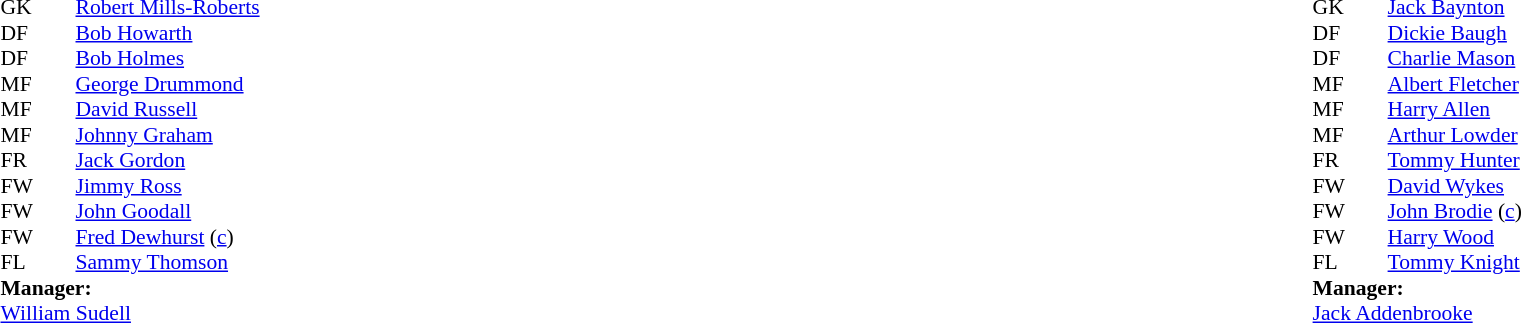<table width="100%">
<tr>
<td valign="top" width="50%"><br><table style="font-size: 90%" cellspacing="0" cellpadding="0">
<tr>
<td colspan="4"></td>
</tr>
<tr>
<th width="25"></th>
<th width="25"></th>
</tr>
<tr>
<td>GK</td>
<td></td>
<td><a href='#'>Robert Mills-Roberts</a></td>
</tr>
<tr>
<td>DF</td>
<td></td>
<td><a href='#'>Bob Howarth</a></td>
</tr>
<tr>
<td>DF</td>
<td></td>
<td><a href='#'>Bob Holmes</a></td>
</tr>
<tr>
<td>MF</td>
<td></td>
<td><a href='#'>George Drummond</a></td>
</tr>
<tr>
<td>MF</td>
<td></td>
<td><a href='#'>David Russell</a></td>
</tr>
<tr>
<td>MF</td>
<td></td>
<td><a href='#'>Johnny Graham</a></td>
</tr>
<tr>
<td>FR</td>
<td></td>
<td><a href='#'>Jack Gordon</a></td>
</tr>
<tr>
<td>FW</td>
<td></td>
<td><a href='#'>Jimmy Ross</a></td>
</tr>
<tr>
<td>FW</td>
<td></td>
<td><a href='#'>John Goodall</a></td>
</tr>
<tr>
<td>FW</td>
<td></td>
<td><a href='#'>Fred Dewhurst</a> (<a href='#'>c</a>)</td>
</tr>
<tr>
<td>FL</td>
<td></td>
<td><a href='#'>Sammy Thomson</a></td>
</tr>
<tr>
<td colspan=4><strong>Manager:</strong></td>
</tr>
<tr>
<td colspan="4"><a href='#'>William Sudell</a></td>
</tr>
<tr>
</tr>
</table>
</td>
<td valign="top" width="50%"><br><table style="font-size: 90%" cellspacing="0" cellpadding="0" align="center">
<tr>
<td colspan="4"></td>
</tr>
<tr>
<th width="25"></th>
<th width="25"></th>
</tr>
<tr>
<td>GK</td>
<td></td>
<td><a href='#'>Jack Baynton</a></td>
</tr>
<tr>
<td>DF</td>
<td></td>
<td><a href='#'>Dickie Baugh</a></td>
</tr>
<tr>
<td>DF</td>
<td></td>
<td><a href='#'>Charlie Mason</a></td>
</tr>
<tr>
<td>MF</td>
<td></td>
<td><a href='#'>Albert Fletcher</a></td>
</tr>
<tr>
<td>MF</td>
<td></td>
<td><a href='#'>Harry Allen</a></td>
</tr>
<tr>
<td>MF</td>
<td></td>
<td><a href='#'>Arthur Lowder</a></td>
</tr>
<tr>
<td>FR</td>
<td></td>
<td><a href='#'>Tommy Hunter</a></td>
</tr>
<tr>
<td>FW</td>
<td></td>
<td><a href='#'>David Wykes</a></td>
</tr>
<tr>
<td>FW</td>
<td></td>
<td><a href='#'>John Brodie</a> (<a href='#'>c</a>)</td>
</tr>
<tr>
<td>FW</td>
<td></td>
<td><a href='#'>Harry Wood</a></td>
</tr>
<tr>
<td>FL</td>
<td></td>
<td><a href='#'>Tommy Knight</a></td>
</tr>
<tr>
<td colspan=4><strong>Manager:</strong></td>
</tr>
<tr>
<td colspan="4"><a href='#'>Jack Addenbrooke</a></td>
</tr>
</table>
</td>
</tr>
</table>
